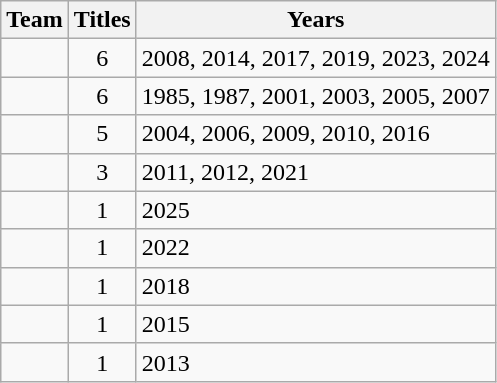<table class="wikitable sortable" style="text-align:center">
<tr>
<th>Team</th>
<th>Titles</th>
<th>Years</th>
</tr>
<tr>
<td style=><strong></strong></td>
<td>6</td>
<td align=left>2008, 2014, 2017, 2019, 2023, 2024</td>
</tr>
<tr>
<td style=><strong></strong></td>
<td>6</td>
<td align=left>1985, 1987, 2001, 2003, 2005, 2007</td>
</tr>
<tr>
<td style=><strong></strong></td>
<td>5</td>
<td align=left>2004, 2006, 2009, 2010, 2016</td>
</tr>
<tr>
<td style=><strong></strong></td>
<td>3</td>
<td align=left>2011, 2012, 2021</td>
</tr>
<tr>
<td style=><strong></strong></td>
<td>1</td>
<td align=left>2025</td>
</tr>
<tr>
<td style=><strong></strong></td>
<td>1</td>
<td align=left>2022</td>
</tr>
<tr>
<td style=><strong></strong></td>
<td>1</td>
<td align=left>2018</td>
</tr>
<tr>
<td style=><strong></strong></td>
<td>1</td>
<td align=left>2015</td>
</tr>
<tr>
<td style=><strong></strong></td>
<td>1</td>
<td align=left>2013</td>
</tr>
</table>
